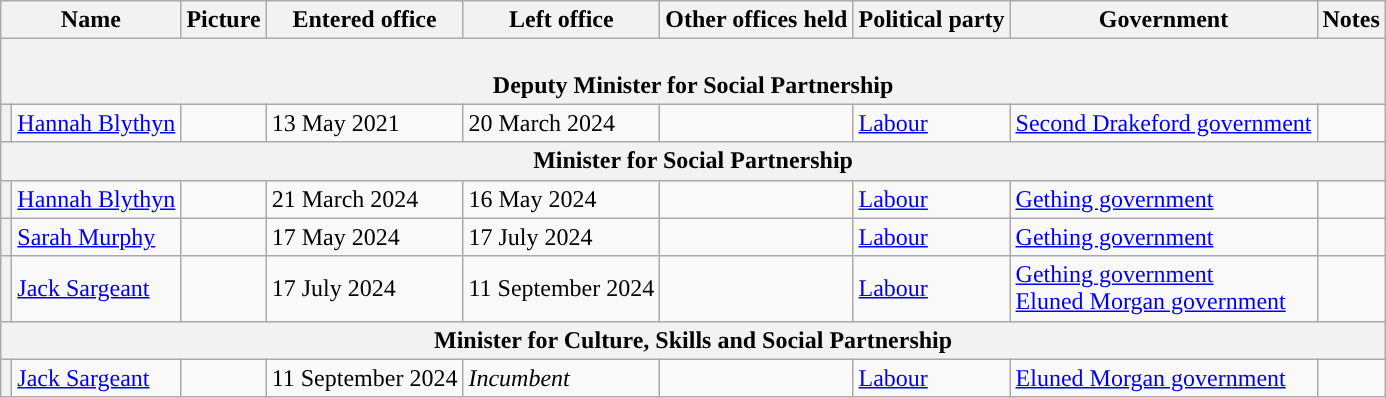<table class="wikitable">
<tr>
<th colspan="2">Name</th>
<th>Picture</th>
<th>Entered office</th>
<th>Left office</th>
<th>Other offices held</th>
<th>Political party</th>
<th>Government</th>
<th>Notes</th>
</tr>
<tr>
<th colspan="9"><br>Deputy Minister for Social Partnership</th>
</tr>
<tr>
<th style="background-color:"></th>
<td><a href='#'>Hannah Blythyn</a></td>
<td></td>
<td>13 May 2021</td>
<td>20 March 2024</td>
<td></td>
<td><a href='#'>Labour</a></td>
<td><a href='#'>Second Drakeford government</a></td>
<td></td>
</tr>
<tr>
<th colspan="9">Minister for Social Partnership</th>
</tr>
<tr>
<th style="background-color:"></th>
<td><a href='#'>Hannah Blythyn</a></td>
<td></td>
<td>21 March 2024</td>
<td>16 May 2024</td>
<td></td>
<td><a href='#'>Labour</a></td>
<td><a href='#'>Gething government</a></td>
<td></td>
</tr>
<tr>
<th style="background-color:"></th>
<td><a href='#'>Sarah Murphy</a></td>
<td></td>
<td>17 May 2024</td>
<td>17 July 2024</td>
<td></td>
<td><a href='#'>Labour</a></td>
<td><a href='#'>Gething government</a></td>
<td></td>
</tr>
<tr>
<th style="background-color:"></th>
<td><a href='#'>Jack Sargeant</a></td>
<td></td>
<td>17 July 2024</td>
<td>11 September 2024</td>
<td></td>
<td><a href='#'>Labour</a></td>
<td><a href='#'>Gething government</a><br><a href='#'>Eluned Morgan government</a></td>
<td></td>
</tr>
<tr>
<th colspan="9">Minister for Culture, Skills and Social Partnership</th>
</tr>
<tr>
<th style="background-color:"></th>
<td><a href='#'>Jack Sargeant</a></td>
<td></td>
<td>11 September 2024</td>
<td><em>Incumbent</em></td>
<td></td>
<td><a href='#'>Labour</a></td>
<td><a href='#'>Eluned Morgan government</a></td>
<td></td>
</tr>
</table>
